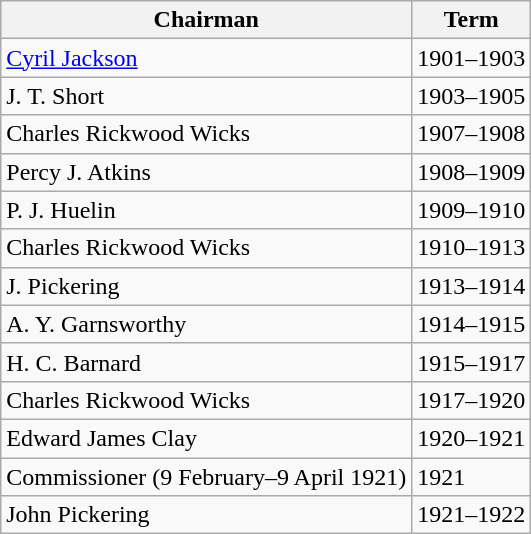<table class="wikitable">
<tr>
<th>Chairman</th>
<th>Term</th>
</tr>
<tr>
<td><a href='#'>Cyril Jackson</a></td>
<td>1901–1903</td>
</tr>
<tr>
<td>J. T. Short</td>
<td>1903–1905</td>
</tr>
<tr>
<td>Charles Rickwood Wicks</td>
<td>1907–1908</td>
</tr>
<tr>
<td>Percy J. Atkins</td>
<td>1908–1909</td>
</tr>
<tr>
<td>P. J. Huelin</td>
<td>1909–1910</td>
</tr>
<tr>
<td>Charles Rickwood Wicks</td>
<td>1910–1913</td>
</tr>
<tr>
<td>J. Pickering</td>
<td>1913–1914</td>
</tr>
<tr>
<td>A. Y. Garnsworthy</td>
<td>1914–1915</td>
</tr>
<tr>
<td>H. C. Barnard</td>
<td>1915–1917</td>
</tr>
<tr>
<td>Charles Rickwood Wicks</td>
<td>1917–1920</td>
</tr>
<tr>
<td>Edward James Clay</td>
<td>1920–1921</td>
</tr>
<tr>
<td>Commissioner (9 February–9 April 1921)</td>
<td>1921</td>
</tr>
<tr>
<td>John Pickering</td>
<td>1921–1922</td>
</tr>
</table>
